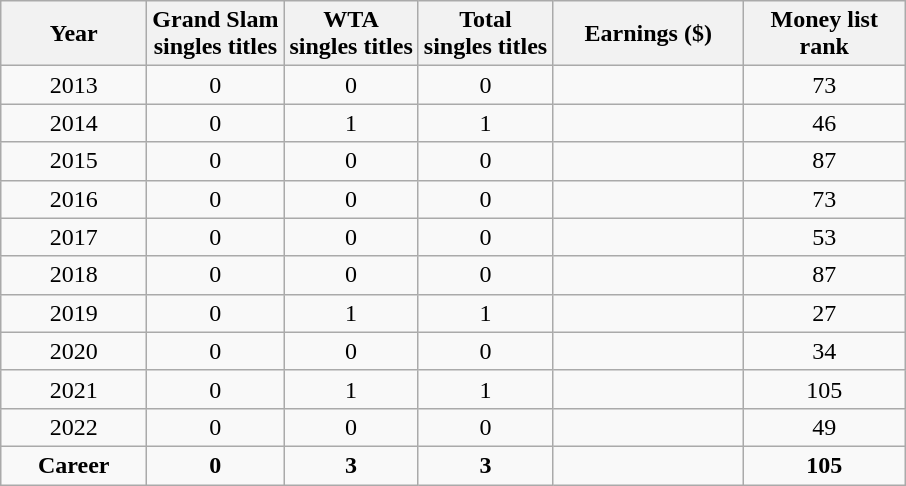<table class="wikitable" style="text-align:center;">
<tr>
<th width="90">Year</th>
<th>Grand Slam<br>singles titles</th>
<th>WTA <br>singles titles</th>
<th>Total<br>singles titles</th>
<th width="120">Earnings ($)</th>
<th width="100">Money list rank</th>
</tr>
<tr>
<td>2013</td>
<td>0</td>
<td>0</td>
<td>0</td>
<td align="right"></td>
<td>73</td>
</tr>
<tr>
<td>2014</td>
<td>0</td>
<td>1</td>
<td>1</td>
<td align="right"></td>
<td>46</td>
</tr>
<tr>
<td>2015</td>
<td>0</td>
<td>0</td>
<td>0</td>
<td align="right"></td>
<td>87</td>
</tr>
<tr>
<td>2016</td>
<td>0</td>
<td>0</td>
<td>0</td>
<td align="right"></td>
<td>73</td>
</tr>
<tr>
<td>2017</td>
<td>0</td>
<td>0</td>
<td>0</td>
<td align="right"></td>
<td>53</td>
</tr>
<tr>
<td>2018</td>
<td>0</td>
<td>0</td>
<td>0</td>
<td align="right"></td>
<td>87</td>
</tr>
<tr>
<td>2019</td>
<td>0</td>
<td>1</td>
<td>1</td>
<td align="right"></td>
<td>27</td>
</tr>
<tr>
<td>2020</td>
<td>0</td>
<td>0</td>
<td>0</td>
<td align="right"></td>
<td>34</td>
</tr>
<tr>
<td>2021</td>
<td>0</td>
<td>1</td>
<td>1</td>
<td align="right"></td>
<td>105</td>
</tr>
<tr>
<td>2022</td>
<td>0</td>
<td>0</td>
<td>0</td>
<td align=right></td>
<td>49</td>
</tr>
<tr style="font-weight:bold;">
<td>Career</td>
<td>0</td>
<td>3</td>
<td>3</td>
<td align="right"></td>
<td>105</td>
</tr>
</table>
